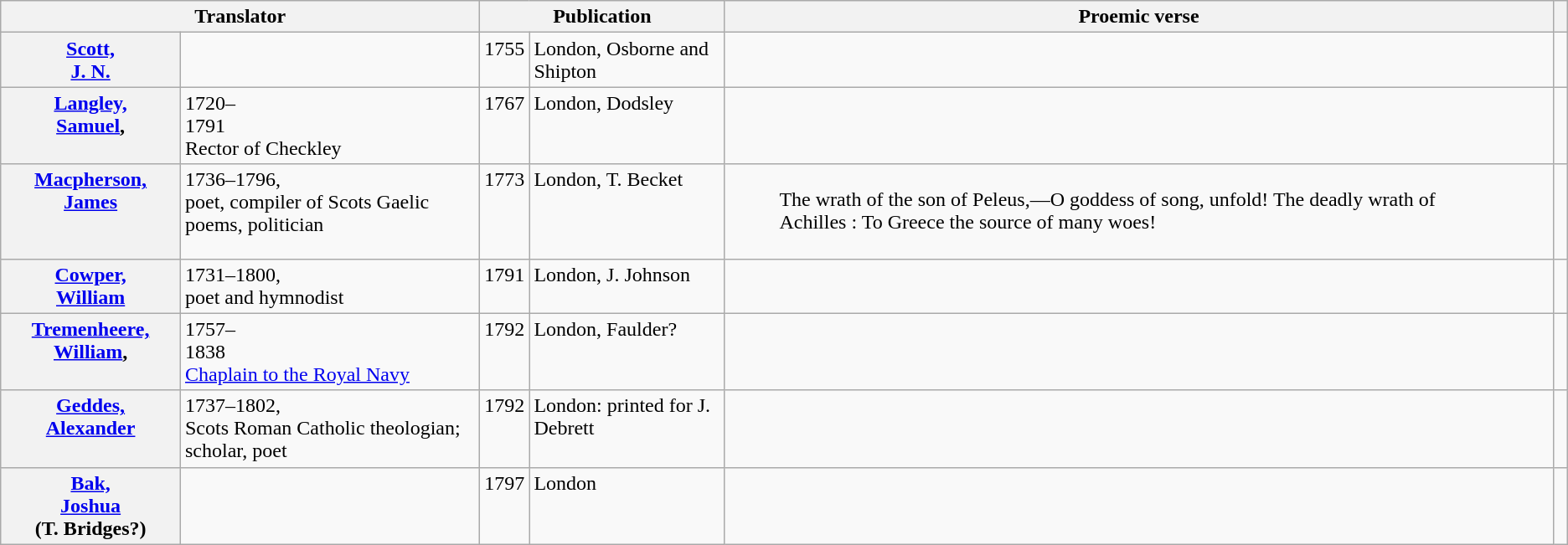<table class="wikitable" ">
<tr>
<th scope="col" colspan="2">Translator</th>
<th scope="col" colspan="2">Publication</th>
<th scope="col">Proemic verse</th>
<th scope="col"></th>
</tr>
<tr valign="top">
<th><a href='#'>Scott,<br>J. N.</a></th>
<td> </td>
<td>1755</td>
<td>London, Osborne and Shipton</td>
<td> </td>
<td> </td>
</tr>
<tr valign="top">
<th><a href='#'>Langley,<br>Samuel</a>,</th>
<td>1720–<br>1791<br>Rector of Checkley</td>
<td>1767</td>
<td>London, Dodsley</td>
<td> </td>
<td> </td>
</tr>
<tr valign="top">
<th><a href='#'>Macpherson,<br>James</a></th>
<td>1736–1796,<br>poet, compiler of Scots Gaelic poems, politician</td>
<td>1773</td>
<td>London, T. Becket</td>
<td><blockquote>The wrath of the son of Peleus,—O goddess of song, unfold! The deadly wrath of Achilles : To Greece the source of many woes!</blockquote></td>
<td></td>
</tr>
<tr valign="top">
<th><a href='#'>Cowper,<br>William</a></th>
<td>1731–1800,<br>poet and hymnodist</td>
<td>1791</td>
<td>London, J. Johnson</td>
<td><blockquote></blockquote></td>
<td></td>
</tr>
<tr valign="top">
<th><a href='#'>Tremenheere, William</a>,</th>
<td>1757–<br>1838<br><a href='#'>Chaplain to the Royal Navy</a></td>
<td>1792</td>
<td>London, Faulder?</td>
<td> </td>
<td> </td>
</tr>
<tr valign="top">
<th><a href='#'>Geddes,<br>Alexander</a></th>
<td>1737–1802,<br>Scots Roman Catholic theologian; scholar, poet</td>
<td>1792</td>
<td>London: printed for J. Debrett</td>
<td> </td>
<td> </td>
</tr>
<tr valign="top">
<th><a href='#'>Bak,<br>Joshua</a><br>(T. Bridges?)</th>
<td> </td>
<td>1797</td>
<td>London</td>
<td> </td>
<td> </td>
</tr>
</table>
